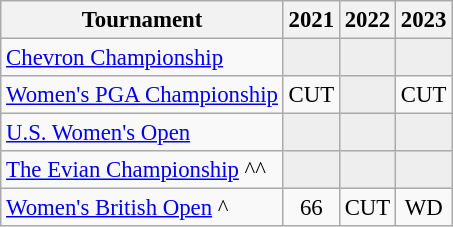<table class="wikitable" style="font-size:95%;text-align:center;">
<tr>
<th>Tournament</th>
<th>2021</th>
<th>2022</th>
<th>2023</th>
</tr>
<tr>
<td align=left><a href='#'>Chevron Championship</a></td>
<td style="background:#eeeeee;"></td>
<td style="background:#eeeeee;"></td>
<td style="background:#eeeeee;"></td>
</tr>
<tr>
<td align=left><a href='#'>Women's PGA Championship</a></td>
<td>CUT</td>
<td style="background:#eeeeee;"></td>
<td>CUT</td>
</tr>
<tr>
<td align=left><a href='#'>U.S. Women's Open</a></td>
<td style="background:#eeeeee;"></td>
<td style="background:#eeeeee;"></td>
<td style="background:#eeeeee;"></td>
</tr>
<tr>
<td align=left><a href='#'>The Evian Championship</a> ^^</td>
<td style="background:#eeeeee;"></td>
<td style="background:#eeeeee;"></td>
<td style="background:#eeeeee;"></td>
</tr>
<tr>
<td align=left><a href='#'>Women's British Open</a> ^</td>
<td>66</td>
<td>CUT</td>
<td>WD</td>
</tr>
</table>
